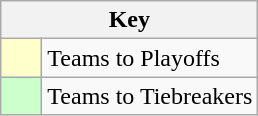<table class="wikitable" style="text-align: center;">
<tr>
<th colspan=2>Key</th>
</tr>
<tr>
<td style="background:#ffffcc; width:20px;"></td>
<td align=left>Teams to Playoffs</td>
</tr>
<tr>
<td style="background:#ccffcc; width:20px;"></td>
<td align=left>Teams to Tiebreakers</td>
</tr>
</table>
